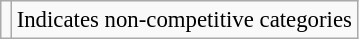<table class="wikitable" style="font-size:95%;">
<tr>
<td></td>
<td>Indicates non-competitive categories</td>
</tr>
</table>
